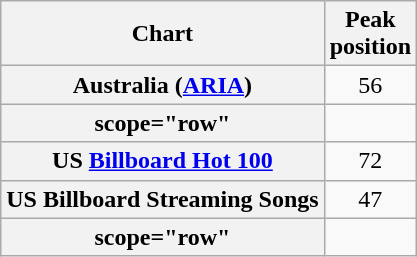<table class="wikitable sortable plainrowheaders" style="text-align:center">
<tr>
<th scope="col">Chart</th>
<th scope="col">Peak<br>position</th>
</tr>
<tr>
<th scope="row">Australia (<a href='#'>ARIA</a>)</th>
<td>56</td>
</tr>
<tr>
<th>scope="row"</th>
</tr>
<tr>
<th scope="row">US <a href='#'>Billboard Hot 100</a></th>
<td>72</td>
</tr>
<tr>
<th scope="row">US Billboard Streaming Songs</th>
<td>47</td>
</tr>
<tr>
<th>scope="row"</th>
</tr>
</table>
